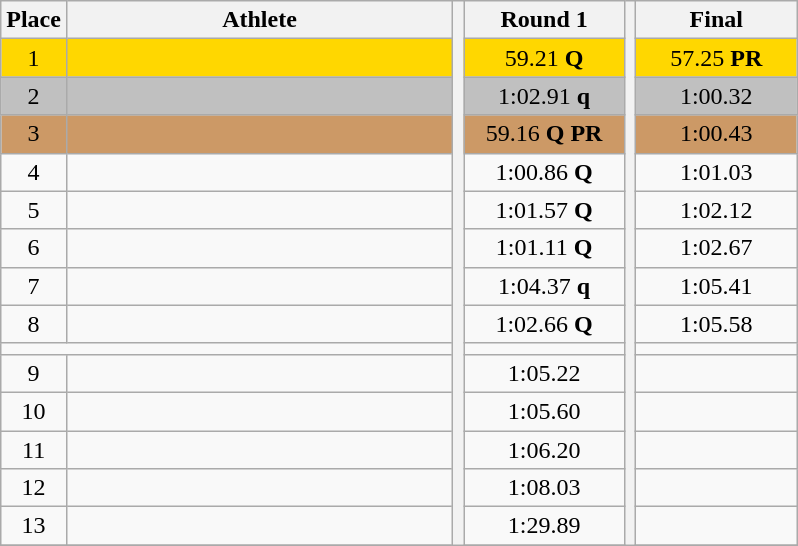<table class="wikitable" style="text-align:center">
<tr>
<th>Place</th>
<th width=250>Athlete</th>
<th rowspan=31></th>
<th width=100>Round 1</th>
<th rowspan=31></th>
<th width=100>Final</th>
</tr>
<tr bgcolor=gold>
<td>1</td>
<td align=left></td>
<td>59.21 <strong>Q</strong></td>
<td>57.25 <strong>PR</strong></td>
</tr>
<tr bgcolor=silver>
<td>2</td>
<td align=left></td>
<td>1:02.91 <strong>q</strong></td>
<td>1:00.32</td>
</tr>
<tr bgcolor=cc9966>
<td>3</td>
<td align=left></td>
<td>59.16 <strong>Q PR</strong></td>
<td>1:00.43</td>
</tr>
<tr>
<td>4</td>
<td align=left></td>
<td>1:00.86 <strong>Q</strong></td>
<td>1:01.03</td>
</tr>
<tr>
<td>5</td>
<td align=left></td>
<td>1:01.57 <strong>Q</strong></td>
<td>1:02.12</td>
</tr>
<tr>
<td>6</td>
<td align=left></td>
<td>1:01.11 <strong>Q</strong></td>
<td>1:02.67</td>
</tr>
<tr>
<td>7</td>
<td align=left></td>
<td>1:04.37 <strong>q</strong></td>
<td>1:05.41</td>
</tr>
<tr>
<td>8</td>
<td align=left></td>
<td>1:02.66 <strong>Q</strong></td>
<td>1:05.58</td>
</tr>
<tr>
<td colspan=10></td>
</tr>
<tr>
<td>9</td>
<td align=left></td>
<td>1:05.22</td>
<td></td>
</tr>
<tr>
<td>10</td>
<td align=left></td>
<td>1:05.60</td>
<td></td>
</tr>
<tr>
<td>11</td>
<td align=left></td>
<td>1:06.20</td>
<td></td>
</tr>
<tr>
<td>12</td>
<td align=left></td>
<td>1:08.03</td>
<td></td>
</tr>
<tr>
<td>13</td>
<td align=left></td>
<td>1:29.89</td>
<td></td>
</tr>
<tr>
</tr>
</table>
